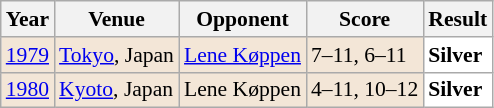<table class="sortable wikitable" style="font-size: 90%;">
<tr>
<th>Year</th>
<th>Venue</th>
<th>Opponent</th>
<th>Score</th>
<th>Result</th>
</tr>
<tr style="background:#F3E6D7">
<td align="center"><a href='#'>1979</a></td>
<td align="left"><a href='#'>Tokyo</a>, Japan</td>
<td align="left"> <a href='#'>Lene Køppen</a></td>
<td align="left">7–11, 6–11</td>
<td style="text-align:left; background:white"> <strong>Silver</strong></td>
</tr>
<tr style="background:#F3E6D7">
<td align="center"><a href='#'>1980</a></td>
<td align="left"><a href='#'>Kyoto</a>, Japan</td>
<td align="left"> Lene Køppen</td>
<td align="left">4–11, 10–12</td>
<td style="text-align:left; background:white"> <strong>Silver</strong></td>
</tr>
</table>
